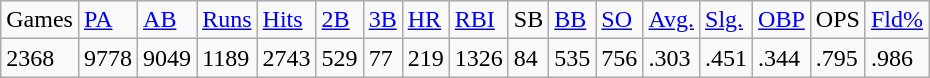<table class="wikitable">
<tr>
<td>Games</td>
<td><a href='#'>PA</a></td>
<td><a href='#'>AB</a></td>
<td><a href='#'>Runs</a></td>
<td><a href='#'>Hits</a></td>
<td><a href='#'>2B</a></td>
<td><a href='#'>3B</a></td>
<td><a href='#'>HR</a></td>
<td><a href='#'>RBI</a></td>
<td>SB</td>
<td><a href='#'>BB</a></td>
<td><a href='#'>SO</a></td>
<td><a href='#'>Avg.</a></td>
<td><a href='#'>Slg.</a></td>
<td><a href='#'>OBP</a></td>
<td>OPS</td>
<td><a href='#'>Fld%</a></td>
</tr>
<tr>
<td>2368</td>
<td>9778</td>
<td>9049</td>
<td>1189</td>
<td>2743</td>
<td>529</td>
<td>77</td>
<td>219</td>
<td>1326</td>
<td>84</td>
<td>535</td>
<td>756</td>
<td>.303</td>
<td>.451</td>
<td>.344</td>
<td>.795</td>
<td>.986</td>
</tr>
</table>
